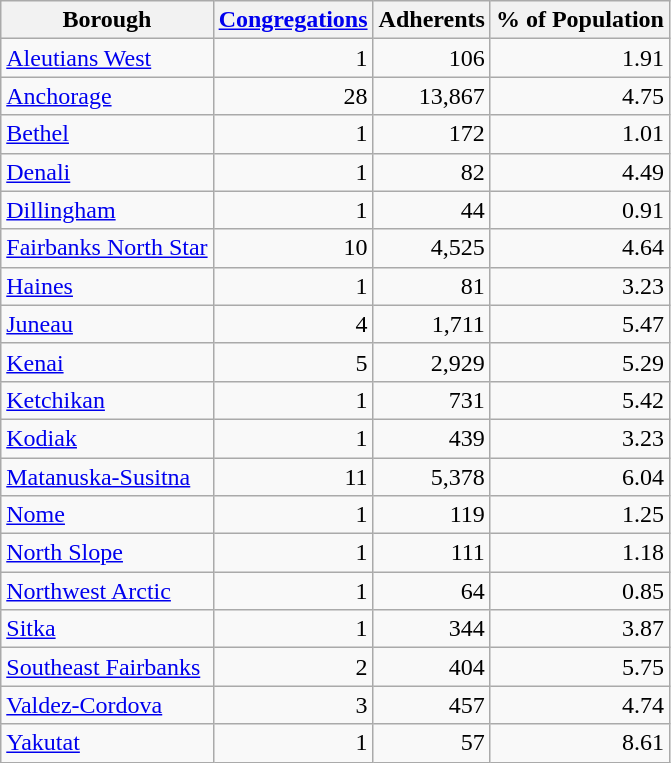<table class="wikitable sortable" style="text-align: right">
<tr>
<th>Borough</th>
<th><a href='#'>Congregations</a></th>
<th>Adherents</th>
<th>% of Population</th>
</tr>
<tr>
<td style="text-align: left"><a href='#'>Aleutians West</a></td>
<td>1</td>
<td>106</td>
<td>1.91</td>
</tr>
<tr>
<td style="text-align: left"><a href='#'>Anchorage</a></td>
<td>28</td>
<td>13,867</td>
<td>4.75</td>
</tr>
<tr>
<td style="text-align: left"><a href='#'>Bethel</a></td>
<td>1</td>
<td>172</td>
<td>1.01</td>
</tr>
<tr>
<td style="text-align: left"><a href='#'>Denali</a></td>
<td>1</td>
<td>82</td>
<td>4.49</td>
</tr>
<tr>
<td style="text-align: left"><a href='#'>Dillingham</a></td>
<td>1</td>
<td>44</td>
<td>0.91</td>
</tr>
<tr>
<td style="text-align: left"><a href='#'>Fairbanks North Star</a></td>
<td>10</td>
<td>4,525</td>
<td>4.64</td>
</tr>
<tr>
<td style="text-align: left"><a href='#'>Haines</a></td>
<td>1</td>
<td>81</td>
<td>3.23</td>
</tr>
<tr>
<td style="text-align: left"><a href='#'>Juneau</a></td>
<td>4</td>
<td>1,711</td>
<td>5.47</td>
</tr>
<tr>
<td style="text-align: left"><a href='#'>Kenai</a></td>
<td>5</td>
<td>2,929</td>
<td>5.29</td>
</tr>
<tr>
<td style="text-align: left"><a href='#'>Ketchikan</a></td>
<td>1</td>
<td>731</td>
<td>5.42</td>
</tr>
<tr>
<td style="text-align: left"><a href='#'>Kodiak</a></td>
<td>1</td>
<td>439</td>
<td>3.23</td>
</tr>
<tr>
<td style="text-align: left"><a href='#'>Matanuska-Susitna</a></td>
<td>11</td>
<td>5,378</td>
<td>6.04</td>
</tr>
<tr>
<td style="text-align: left"><a href='#'>Nome</a></td>
<td>1</td>
<td>119</td>
<td>1.25</td>
</tr>
<tr>
<td style="text-align: left"><a href='#'>North Slope</a></td>
<td>1</td>
<td>111</td>
<td>1.18</td>
</tr>
<tr>
<td style="text-align: left"><a href='#'>Northwest Arctic</a></td>
<td>1</td>
<td>64</td>
<td>0.85</td>
</tr>
<tr>
<td style="text-align: left"><a href='#'>Sitka</a></td>
<td>1</td>
<td>344</td>
<td>3.87</td>
</tr>
<tr>
<td style="text-align: left"><a href='#'>Southeast Fairbanks</a></td>
<td>2</td>
<td>404</td>
<td>5.75</td>
</tr>
<tr>
<td style="text-align: left"><a href='#'>Valdez-Cordova</a></td>
<td>3</td>
<td>457</td>
<td>4.74</td>
</tr>
<tr>
<td style="text-align: left"><a href='#'>Yakutat</a></td>
<td>1</td>
<td>57</td>
<td>8.61</td>
</tr>
</table>
